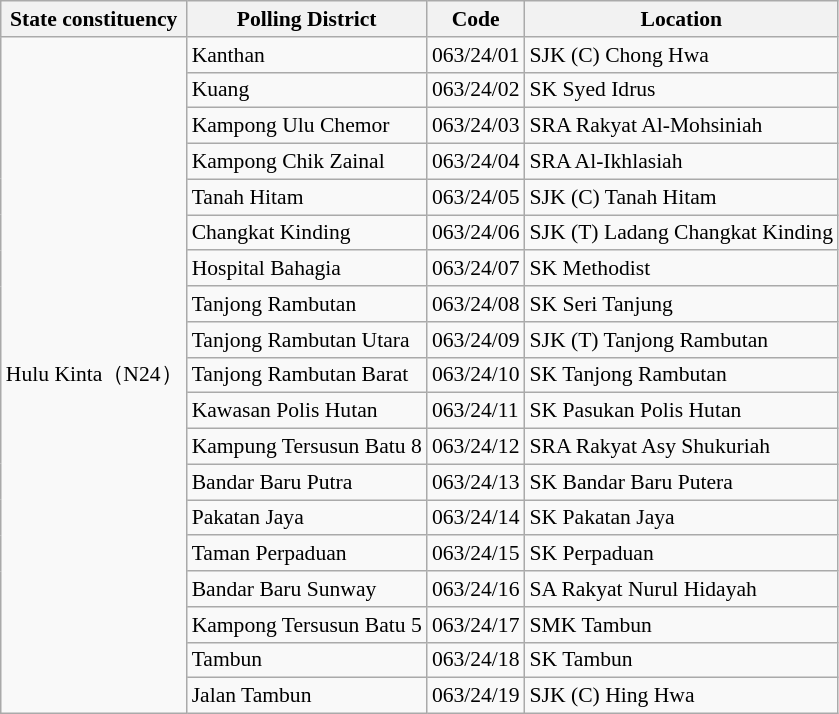<table class="wikitable sortable mw-collapsible" style="white-space:nowrap;font-size:90%">
<tr>
<th>State constituency</th>
<th>Polling District</th>
<th>Code</th>
<th>Location</th>
</tr>
<tr>
<td rowspan="19">Hulu Kinta（N24）</td>
<td>Kanthan</td>
<td>063/24/01</td>
<td>SJK (C) Chong Hwa</td>
</tr>
<tr>
<td>Kuang</td>
<td>063/24/02</td>
<td>SK Syed Idrus</td>
</tr>
<tr>
<td>Kampong Ulu Chemor</td>
<td>063/24/03</td>
<td>SRA Rakyat Al-Mohsiniah</td>
</tr>
<tr>
<td>Kampong Chik Zainal</td>
<td>063/24/04</td>
<td>SRA Al-Ikhlasiah</td>
</tr>
<tr>
<td>Tanah Hitam</td>
<td>063/24/05</td>
<td>SJK (C) Tanah Hitam</td>
</tr>
<tr>
<td>Changkat Kinding</td>
<td>063/24/06</td>
<td>SJK (T) Ladang Changkat Kinding</td>
</tr>
<tr>
<td>Hospital Bahagia</td>
<td>063/24/07</td>
<td>SK Methodist</td>
</tr>
<tr>
<td>Tanjong Rambutan</td>
<td>063/24/08</td>
<td>SK Seri Tanjung</td>
</tr>
<tr>
<td>Tanjong Rambutan Utara</td>
<td>063/24/09</td>
<td>SJK (T) Tanjong Rambutan</td>
</tr>
<tr>
<td>Tanjong Rambutan Barat</td>
<td>063/24/10</td>
<td>SK Tanjong Rambutan</td>
</tr>
<tr>
<td>Kawasan Polis Hutan</td>
<td>063/24/11</td>
<td>SK Pasukan Polis Hutan</td>
</tr>
<tr>
<td>Kampung Tersusun Batu 8</td>
<td>063/24/12</td>
<td>SRA Rakyat Asy Shukuriah</td>
</tr>
<tr>
<td>Bandar Baru Putra</td>
<td>063/24/13</td>
<td>SK Bandar Baru Putera</td>
</tr>
<tr>
<td>Pakatan Jaya</td>
<td>063/24/14</td>
<td>SK Pakatan Jaya</td>
</tr>
<tr>
<td>Taman Perpaduan</td>
<td>063/24/15</td>
<td>SK Perpaduan</td>
</tr>
<tr>
<td>Bandar Baru Sunway</td>
<td>063/24/16</td>
<td>SA Rakyat Nurul Hidayah</td>
</tr>
<tr>
<td>Kampong Tersusun Batu 5</td>
<td>063/24/17</td>
<td>SMK Tambun</td>
</tr>
<tr>
<td>Tambun</td>
<td>063/24/18</td>
<td>SK Tambun</td>
</tr>
<tr>
<td>Jalan Tambun</td>
<td>063/24/19</td>
<td>SJK (C) Hing Hwa</td>
</tr>
</table>
